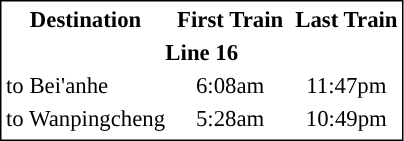<table style="text-align:centre; font-size:95%; border:1px solid black">
<tr>
<th>Destination</th>
<th></th>
<th>First Train</th>
<th></th>
<th>Last Train</th>
</tr>
<tr>
<th colspan="7" style="background-color:#">Line 16</th>
</tr>
<tr>
<td>to Bei'anhe</td>
<td></td>
<td style="text-align:center">6:08am</td>
<td></td>
<td style="text-align:center">11:47pm</td>
</tr>
<tr>
<td>to Wanpingcheng</td>
<td></td>
<td style="text-align:center">5:28am</td>
<td></td>
<td style="text-align:center">10:49pm</td>
</tr>
<tr>
</tr>
</table>
